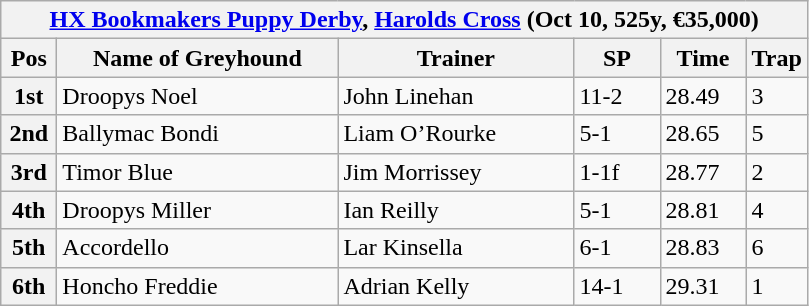<table class="wikitable">
<tr>
<th colspan="6"><a href='#'>HX Bookmakers Puppy Derby</a>, <a href='#'>Harolds Cross</a> (Oct 10, 525y, €35,000)</th>
</tr>
<tr>
<th width=30>Pos</th>
<th width=180>Name of Greyhound</th>
<th width=150>Trainer</th>
<th width=50>SP</th>
<th width=50>Time</th>
<th width=30>Trap</th>
</tr>
<tr>
<th>1st</th>
<td>Droopys Noel</td>
<td>John Linehan</td>
<td>11-2</td>
<td>28.49</td>
<td>3</td>
</tr>
<tr>
<th>2nd</th>
<td>Ballymac Bondi</td>
<td>Liam O’Rourke</td>
<td>5-1</td>
<td>28.65</td>
<td>5</td>
</tr>
<tr>
<th>3rd</th>
<td>Timor Blue</td>
<td>Jim Morrissey</td>
<td>1-1f</td>
<td>28.77</td>
<td>2</td>
</tr>
<tr>
<th>4th</th>
<td>Droopys Miller</td>
<td>Ian Reilly</td>
<td>5-1</td>
<td>28.81</td>
<td>4</td>
</tr>
<tr>
<th>5th</th>
<td>Accordello</td>
<td>Lar Kinsella</td>
<td>6-1</td>
<td>28.83</td>
<td>6</td>
</tr>
<tr>
<th>6th</th>
<td>Honcho Freddie</td>
<td>Adrian Kelly</td>
<td>14-1</td>
<td>29.31</td>
<td>1</td>
</tr>
</table>
